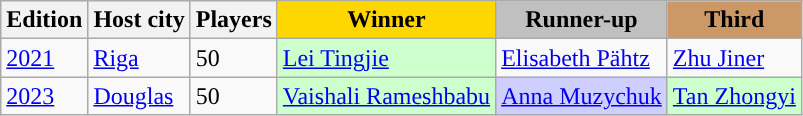<table class="wikitable">
<tr>
<th>Edition</th>
<th>Host city</th>
<th>Players</th>
<th style="background:#ffd700">Winner</th>
<th style="background:#c0c0c0">Runner-up</th>
<th style="background:#cc9966">Third</th>
</tr>
<tr>
<td><a href='#'>2021</a></td>
<td> <a href='#'>Riga</a></td>
<td>50</td>
<td style="background:#ccffcc;"> <a href='#'>Lei Tingjie</a></td>
<td> <a href='#'>Elisabeth Pähtz</a></td>
<td> <a href='#'>Zhu Jiner</a></td>
</tr>
<tr>
<td><a href='#'>2023</a></td>
<td> <a href='#'>Douglas</a></td>
<td>50</td>
<td style="background:#ccffcc;"> <a href='#'>Vaishali Rameshbabu</a></td>
<td style="background:#cfcfff;"> <a href='#'>Anna Muzychuk</a></td>
<td style="background:#ccffcc;"> <a href='#'>Tan Zhongyi</a></td>
</tr>
</table>
